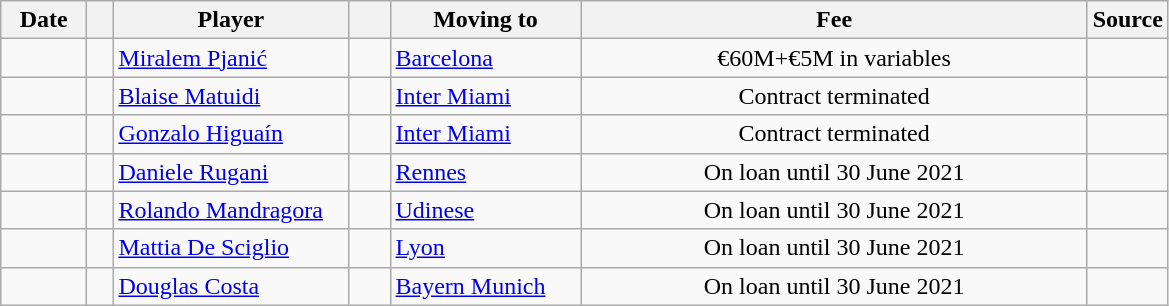<table class="wikitable sortable">
<tr>
<th style="width:50px;">Date</th>
<th style="width:10px;"></th>
<th style="width:150px;">Player</th>
<th style="width:20px;"></th>
<th style="width:120px;">Moving to</th>
<th style="width:330px;" class="unsortable">Fee</th>
<th style="width:20px;">Source</th>
</tr>
<tr>
<td></td>
<td align=center></td>
<td> <a href='#'>Miralem Pjanić</a></td>
<td align="center"></td>
<td align=left> <a href='#'>Barcelona</a></td>
<td align=center>€60M+€5M in variables</td>
<td></td>
</tr>
<tr>
<td></td>
<td align=center></td>
<td> <a href='#'>Blaise Matuidi</a></td>
<td align="center"></td>
<td align=left> <a href='#'>Inter Miami</a></td>
<td align=center>Contract terminated</td>
<td></td>
</tr>
<tr>
<td></td>
<td align=center></td>
<td> <a href='#'>Gonzalo Higuaín</a></td>
<td align="center"></td>
<td align=left> <a href='#'>Inter Miami</a></td>
<td align=center>Contract terminated</td>
<td></td>
</tr>
<tr>
<td></td>
<td align=center></td>
<td> <a href='#'>Daniele Rugani</a></td>
<td align="center"></td>
<td align=left> <a href='#'>Rennes</a></td>
<td align=center>On loan until 30 June 2021</td>
<td></td>
</tr>
<tr>
<td></td>
<td align=center></td>
<td> <a href='#'>Rolando Mandragora</a></td>
<td align="center"></td>
<td align=left> <a href='#'>Udinese</a></td>
<td align=center>On loan until 30 June 2021</td>
<td></td>
</tr>
<tr>
<td></td>
<td align=center></td>
<td> <a href='#'>Mattia De Sciglio</a></td>
<td align="center"></td>
<td align=left> <a href='#'>Lyon</a></td>
<td align=center>On loan until 30 June 2021</td>
<td></td>
</tr>
<tr>
<td></td>
<td align=center></td>
<td> <a href='#'>Douglas Costa</a></td>
<td align="center"></td>
<td align=left> <a href='#'>Bayern Munich</a></td>
<td align=center>On loan until 30 June 2021</td>
<td></td>
</tr>
</table>
